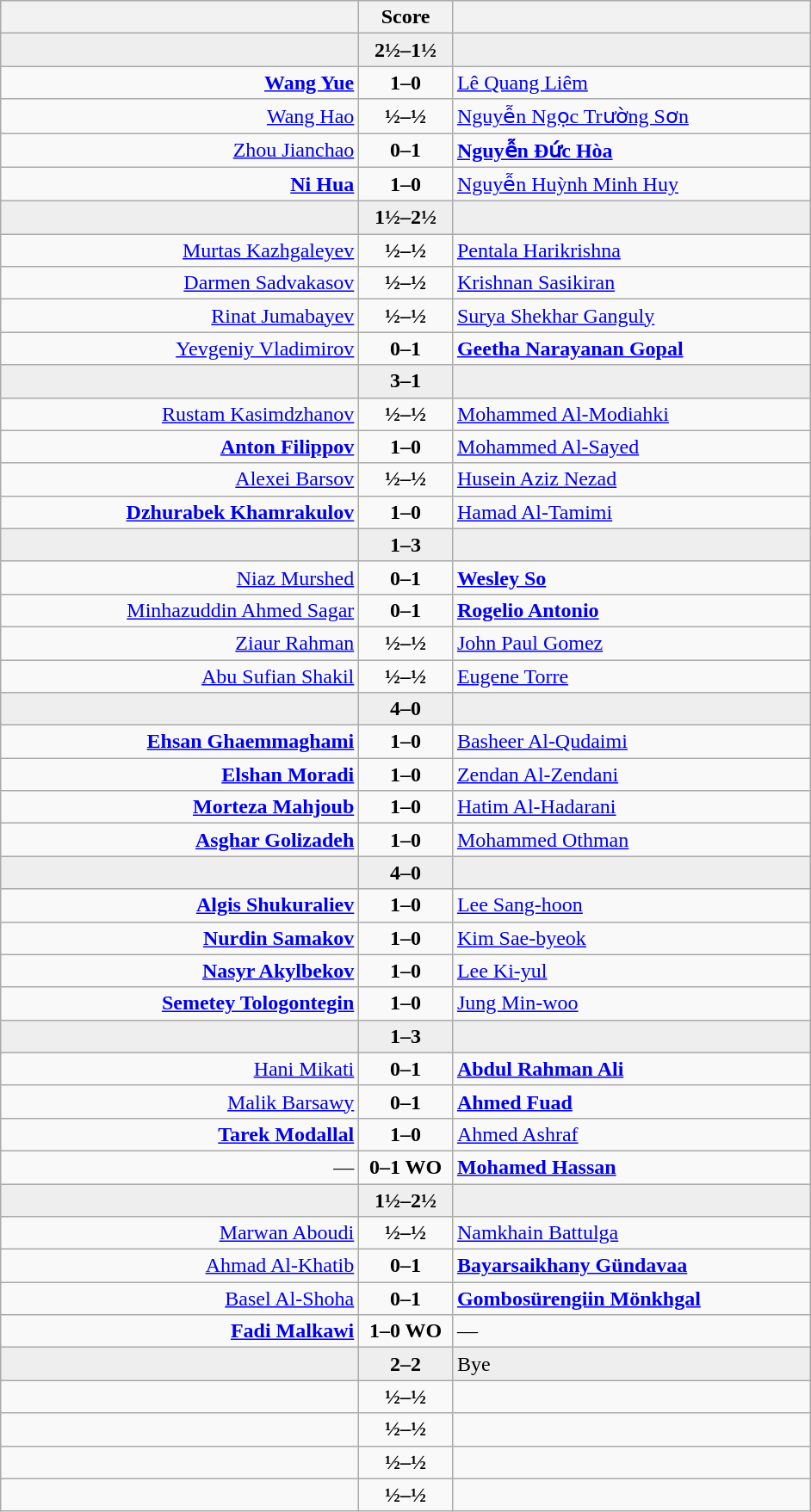<table class="wikitable" style="text-align: center;">
<tr>
<th align="right" width="270"></th>
<th width="65">Score</th>
<th align="left" width="270"></th>
</tr>
<tr style="background:#eeeeee;">
<td align=right><strong></strong></td>
<td align=center><strong>2½–1½</strong></td>
<td align=left></td>
</tr>
<tr>
<td align=right><strong><a href='#'>Wang Yue</a></strong></td>
<td align=center><strong>1–0</strong></td>
<td align=left><a href='#'>Lê Quang Liêm</a></td>
</tr>
<tr>
<td align=right><a href='#'>Wang Hao</a></td>
<td align=center><strong>½–½</strong></td>
<td align=left><a href='#'>Nguyễn Ngọc Trường Sơn</a></td>
</tr>
<tr>
<td align=right><a href='#'>Zhou Jianchao</a></td>
<td align=center><strong>0–1</strong></td>
<td align=left><strong><a href='#'>Nguyễn Đức Hòa</a></strong></td>
</tr>
<tr>
<td align=right><strong><a href='#'>Ni Hua</a></strong></td>
<td align=center><strong>1–0</strong></td>
<td align=left><a href='#'>Nguyễn Huỳnh Minh Huy</a></td>
</tr>
<tr style="background:#eeeeee;">
<td align=right></td>
<td align=center><strong>1½–2½</strong></td>
<td align=left><strong></strong></td>
</tr>
<tr>
<td align=right><a href='#'>Murtas Kazhgaleyev</a></td>
<td align=center><strong>½–½</strong></td>
<td align=left><a href='#'>Pentala Harikrishna</a></td>
</tr>
<tr>
<td align=right><a href='#'>Darmen Sadvakasov</a></td>
<td align=center><strong>½–½</strong></td>
<td align=left><a href='#'>Krishnan Sasikiran</a></td>
</tr>
<tr>
<td align=right><a href='#'>Rinat Jumabayev</a></td>
<td align=center><strong>½–½</strong></td>
<td align=left><a href='#'>Surya Shekhar Ganguly</a></td>
</tr>
<tr>
<td align=right><a href='#'>Yevgeniy Vladimirov</a></td>
<td align=center><strong>0–1</strong></td>
<td align=left><strong><a href='#'>Geetha Narayanan Gopal</a></strong></td>
</tr>
<tr style="background:#eeeeee;">
<td align=right><strong></strong></td>
<td align=center><strong>3–1</strong></td>
<td align=left></td>
</tr>
<tr>
<td align=right><a href='#'>Rustam Kasimdzhanov</a></td>
<td align=center><strong>½–½</strong></td>
<td align=left><a href='#'>Mohammed Al-Modiahki</a></td>
</tr>
<tr>
<td align=right><strong><a href='#'>Anton Filippov</a></strong></td>
<td align=center><strong>1–0</strong></td>
<td align=left><a href='#'>Mohammed Al-Sayed</a></td>
</tr>
<tr>
<td align=right><a href='#'>Alexei Barsov</a></td>
<td align=center><strong>½–½</strong></td>
<td align=left><a href='#'>Husein Aziz Nezad</a></td>
</tr>
<tr>
<td align=right><strong><a href='#'>Dzhurabek Khamrakulov</a></strong></td>
<td align=center><strong>1–0</strong></td>
<td align=left><a href='#'>Hamad Al-Tamimi</a></td>
</tr>
<tr style="background:#eeeeee;">
<td align=right></td>
<td align=center><strong>1–3</strong></td>
<td align=left><strong></strong></td>
</tr>
<tr>
<td align=right><a href='#'>Niaz Murshed</a></td>
<td align=center><strong>0–1</strong></td>
<td align=left><strong><a href='#'>Wesley So</a></strong></td>
</tr>
<tr>
<td align=right><a href='#'>Minhazuddin Ahmed Sagar</a></td>
<td align=center><strong>0–1</strong></td>
<td align=left><strong><a href='#'>Rogelio Antonio</a></strong></td>
</tr>
<tr>
<td align=right><a href='#'>Ziaur Rahman</a></td>
<td align=center><strong>½–½</strong></td>
<td align=left><a href='#'>John Paul Gomez</a></td>
</tr>
<tr>
<td align=right><a href='#'>Abu Sufian Shakil</a></td>
<td align=center><strong>½–½</strong></td>
<td align=left><a href='#'>Eugene Torre</a></td>
</tr>
<tr style="background:#eeeeee;">
<td align=right><strong></strong></td>
<td align=center><strong>4–0</strong></td>
<td align=left></td>
</tr>
<tr>
<td align=right><strong><a href='#'>Ehsan Ghaemmaghami</a></strong></td>
<td align=center><strong>1–0</strong></td>
<td align=left><a href='#'>Basheer Al-Qudaimi</a></td>
</tr>
<tr>
<td align=right><strong><a href='#'>Elshan Moradi</a></strong></td>
<td align=center><strong>1–0</strong></td>
<td align=left><a href='#'>Zendan Al-Zendani</a></td>
</tr>
<tr>
<td align=right><strong><a href='#'>Morteza Mahjoub</a></strong></td>
<td align=center><strong>1–0</strong></td>
<td align=left><a href='#'>Hatim Al-Hadarani</a></td>
</tr>
<tr>
<td align=right><strong><a href='#'>Asghar Golizadeh</a></strong></td>
<td align=center><strong>1–0</strong></td>
<td align=left><a href='#'>Mohammed Othman</a></td>
</tr>
<tr style="background:#eeeeee;">
<td align=right><strong></strong></td>
<td align=center><strong>4–0</strong></td>
<td align=left></td>
</tr>
<tr>
<td align=right><strong><a href='#'>Algis Shukuraliev</a></strong></td>
<td align=center><strong>1–0</strong></td>
<td align=left><a href='#'>Lee Sang-hoon</a></td>
</tr>
<tr>
<td align=right><strong><a href='#'>Nurdin Samakov</a></strong></td>
<td align=center><strong>1–0</strong></td>
<td align=left><a href='#'>Kim Sae-byeok</a></td>
</tr>
<tr>
<td align=right><strong><a href='#'>Nasyr Akylbekov</a></strong></td>
<td align=center><strong>1–0</strong></td>
<td align=left><a href='#'>Lee Ki-yul</a></td>
</tr>
<tr>
<td align=right><strong><a href='#'>Semetey Tologontegin</a></strong></td>
<td align=center><strong>1–0</strong></td>
<td align=left><a href='#'>Jung Min-woo</a></td>
</tr>
<tr style="background:#eeeeee;">
<td align=right></td>
<td align=center><strong>1–3</strong></td>
<td align=left><strong></strong></td>
</tr>
<tr>
<td align=right><a href='#'>Hani Mikati</a></td>
<td align=center><strong>0–1</strong></td>
<td align=left><strong><a href='#'>Abdul Rahman Ali</a></strong></td>
</tr>
<tr>
<td align=right><a href='#'>Malik Barsawy</a></td>
<td align=center><strong>0–1</strong></td>
<td align=left><strong><a href='#'>Ahmed Fuad</a></strong></td>
</tr>
<tr>
<td align=right><strong><a href='#'>Tarek Modallal</a></strong></td>
<td align=center><strong>1–0</strong></td>
<td align=left><a href='#'>Ahmed Ashraf</a></td>
</tr>
<tr>
<td align=right>—</td>
<td align=center><strong>0–1 WO</strong></td>
<td align=left><strong><a href='#'>Mohamed Hassan</a></strong></td>
</tr>
<tr style="background:#eeeeee;">
<td align=right></td>
<td align=center><strong>1½–2½</strong></td>
<td align=left><strong></strong></td>
</tr>
<tr>
<td align=right><a href='#'>Marwan Aboudi</a></td>
<td align=center><strong>½–½</strong></td>
<td align=left><a href='#'>Namkhain Battulga</a></td>
</tr>
<tr>
<td align=right><a href='#'>Ahmad Al-Khatib</a></td>
<td align=center><strong>0–1</strong></td>
<td align=left><strong><a href='#'>Bayarsaikhany Gündavaa</a></strong></td>
</tr>
<tr>
<td align=right><a href='#'>Basel Al-Shoha</a></td>
<td align=center><strong>0–1</strong></td>
<td align=left><strong><a href='#'>Gombosürengiin Mönkhgal</a></strong></td>
</tr>
<tr>
<td align=right><strong><a href='#'>Fadi Malkawi</a></strong></td>
<td align=center><strong>1–0 WO</strong></td>
<td align=left>—</td>
</tr>
<tr style="background:#eeeeee;">
<td align=right></td>
<td align=center><strong>2–2</strong></td>
<td align=left>Bye</td>
</tr>
<tr>
<td align=right></td>
<td align=center><strong>½–½</strong></td>
<td align=left></td>
</tr>
<tr>
<td align=right></td>
<td align=center><strong>½–½</strong></td>
<td align=left></td>
</tr>
<tr>
<td align=right></td>
<td align=center><strong>½–½</strong></td>
<td align=left></td>
</tr>
<tr>
<td align=right></td>
<td align=center><strong>½–½</strong></td>
<td align=left></td>
</tr>
</table>
